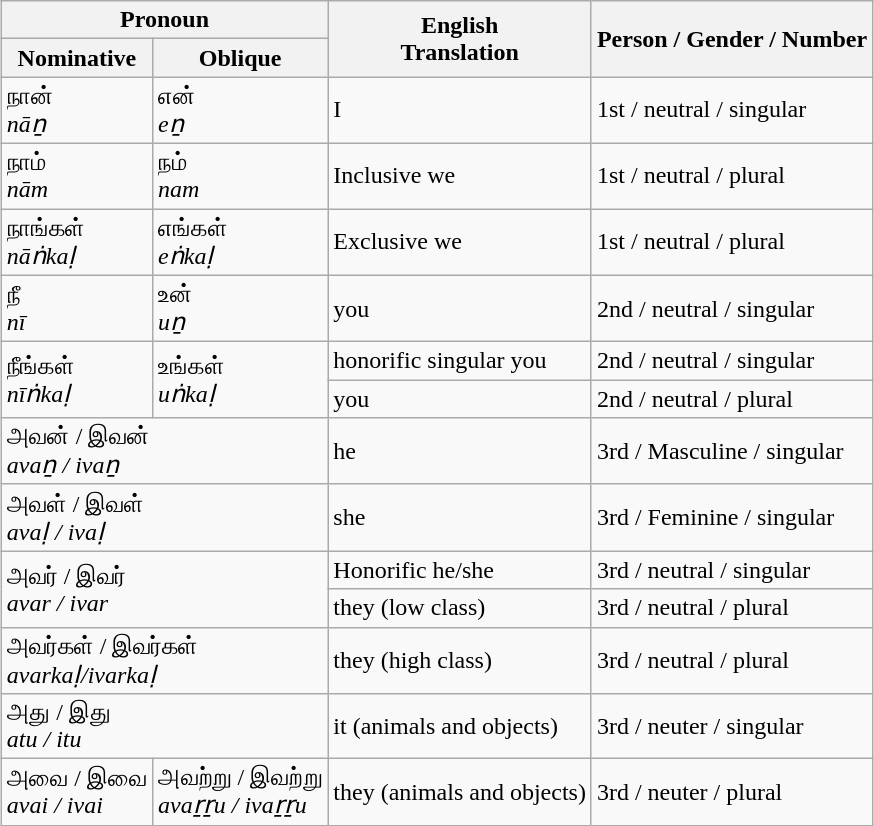<table class="wikitable" style="margin:auto;">
<tr>
<th colspan="2">Pronoun</th>
<th rowspan="2">English <br> Translation</th>
<th rowspan="2">Person / Gender / Number</th>
</tr>
<tr>
<th>Nominative</th>
<th>Oblique</th>
</tr>
<tr>
<td>நான் <br> <em>nāṉ</em></td>
<td>என் <br> <em>eṉ</em></td>
<td>I</td>
<td>1st / neutral / singular</td>
</tr>
<tr>
<td>நாம் <br> <em>nām</em></td>
<td>நம் <br> <em>nam</em></td>
<td>Inclusive we</td>
<td>1st / neutral / plural</td>
</tr>
<tr>
<td>நாங்கள் <br> <em>nāṅkaḷ</em></td>
<td>எங்கள் <br> <em>eṅkaḷ</em></td>
<td>Exclusive we</td>
<td>1st / neutral / plural</td>
</tr>
<tr>
<td>நீ  <br> <em>nī</em></td>
<td>உன்  <br> <em>uṉ</em></td>
<td>you</td>
<td>2nd / neutral / singular</td>
</tr>
<tr>
<td rowspan="2">நீங்கள் <br> <em>nīṅkaḷ</em></td>
<td rowspan="2">உங்கள் <br> <em>uṅkaḷ</em></td>
<td>honorific singular you</td>
<td>2nd / neutral / singular</td>
</tr>
<tr>
<td>you</td>
<td>2nd / neutral / plural</td>
</tr>
<tr>
<td colspan="2">அவன் / இவன் <br> <em>avaṉ / ivaṉ</em></td>
<td>he</td>
<td>3rd / Masculine / singular</td>
</tr>
<tr>
<td colspan="2">அவள் / இவள் <br> <em>avaḷ / ivaḷ</em></td>
<td>she</td>
<td>3rd / Feminine / singular</td>
</tr>
<tr>
<td colspan="2" rowspan="2">அவர் / இவர் <br> <em>avar / ivar</em></td>
<td>Honorific he/she</td>
<td>3rd / neutral / singular</td>
</tr>
<tr>
<td>they (low class)</td>
<td>3rd / neutral / plural</td>
</tr>
<tr>
<td colspan="2">அவர்கள் / இவர்கள் <br> <em>avarkaḷ/ivarkaḷ</em></td>
<td>they (high class)</td>
<td>3rd / neutral / plural</td>
</tr>
<tr>
<td colspan="2">அது / இது <br> <em>atu / itu</em></td>
<td>it (animals and objects)</td>
<td>3rd / neuter / singular</td>
</tr>
<tr>
<td>அவை / இவை <br> <em>avai / ivai</em></td>
<td>அவற்று / இவற்று <br> <em>avaṟṟu / ivaṟṟu</em></td>
<td>they (animals and objects)</td>
<td>3rd / neuter / plural</td>
</tr>
</table>
